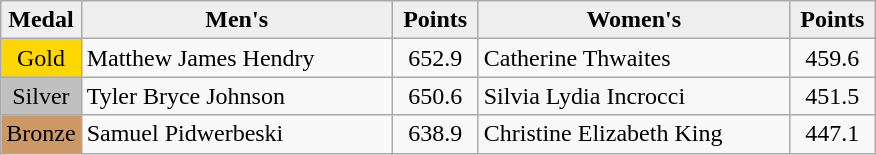<table class="wikitable" style="text-align:center">
<tr bgcolor="#efefef">
<td><strong>Medal</strong></td>
<td width="200"><strong>Men's</strong></td>
<td width="50"><strong>Points</strong></td>
<td width="200"><strong>Women's</strong></td>
<td width="50"><strong>Points</strong></td>
</tr>
<tr>
<td bgcolor="gold">Gold</td>
<td style="text-align:left"> Matthew James Hendry</td>
<td>652.9</td>
<td style="text-align:left"> Catherine Thwaites</td>
<td>459.6</td>
</tr>
<tr>
<td bgcolor="silver">Silver</td>
<td style="text-align:left"> Tyler Bryce Johnson</td>
<td>650.6</td>
<td style="text-align:left"> Silvia Lydia Incrocci</td>
<td>451.5</td>
</tr>
<tr>
<td bgcolor="CC9966">Bronze</td>
<td style="text-align:left"> Samuel Pidwerbeski</td>
<td>638.9</td>
<td style="text-align:left"> Christine Elizabeth King</td>
<td>447.1</td>
</tr>
</table>
